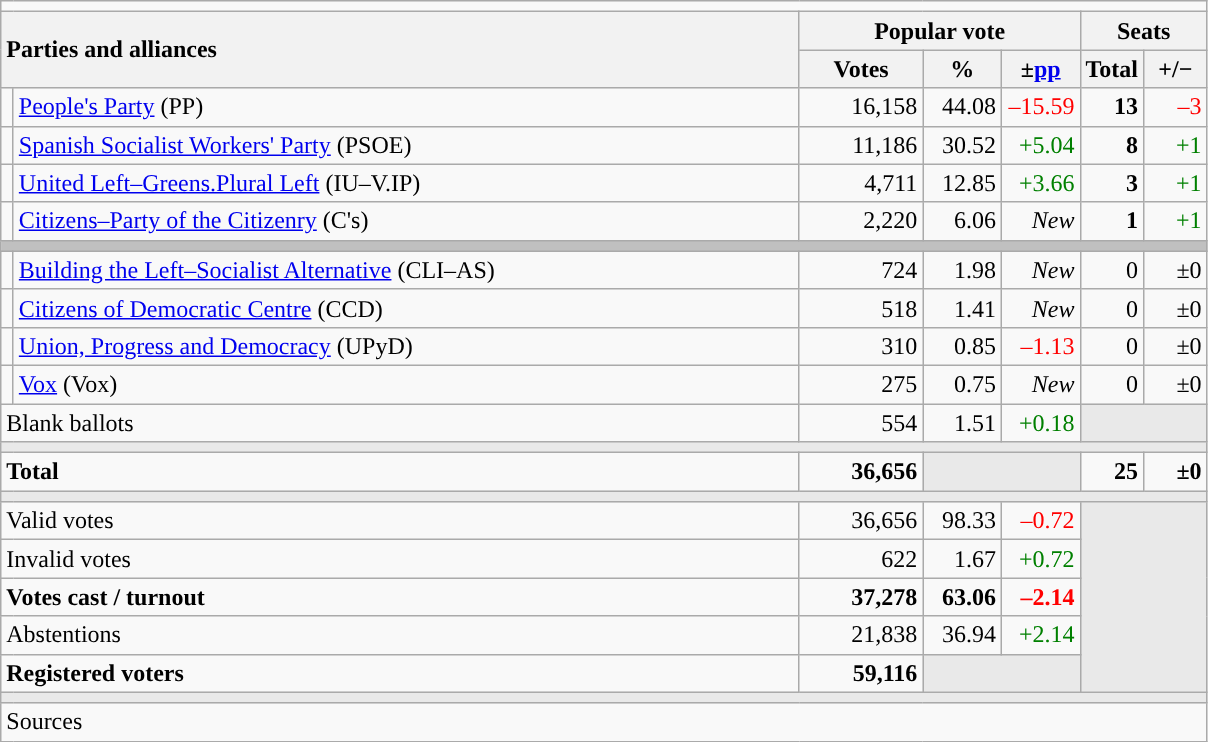<table class="wikitable" style="text-align:right;">
<tr>
<td colspan="7"></td>
</tr>
<tr>
<th style="text-align:left;" rowspan="2" colspan="2" width="525">Parties and alliances</th>
<th colspan="3">Popular vote</th>
<th colspan="2">Seats</th>
</tr>
<tr>
<th width="75">Votes</th>
<th width="45">%</th>
<th width="45">±<a href='#'>pp</a></th>
<th width="35">Total</th>
<th width="35">+/−</th>
</tr>
<tr>
<td width="1" style="color:inherit;background:"></td>
<td align="left"><a href='#'>People's Party</a> (PP)</td>
<td>16,158</td>
<td>44.08</td>
<td style="color:red;">–15.59</td>
<td><strong>13</strong></td>
<td style="color:red;">–3</td>
</tr>
<tr>
<td style="color:inherit;background:"></td>
<td align="left"><a href='#'>Spanish Socialist Workers' Party</a> (PSOE)</td>
<td>11,186</td>
<td>30.52</td>
<td style="color:green;">+5.04</td>
<td><strong>8</strong></td>
<td style="color:green;">+1</td>
</tr>
<tr>
<td style="color:inherit;background:"></td>
<td align="left"><a href='#'>United Left–Greens.Plural Left</a> (IU–V.IP)</td>
<td>4,711</td>
<td>12.85</td>
<td style="color:green;">+3.66</td>
<td><strong>3</strong></td>
<td style="color:green;">+1</td>
</tr>
<tr>
<td style="color:inherit;background:"></td>
<td align="left"><a href='#'>Citizens–Party of the Citizenry</a> (C's)</td>
<td>2,220</td>
<td>6.06</td>
<td><em>New</em></td>
<td><strong>1</strong></td>
<td style="color:green;">+1</td>
</tr>
<tr>
<td colspan="7" bgcolor="#C0C0C0"></td>
</tr>
<tr>
<td style="color:inherit;background:"></td>
<td align="left"><a href='#'>Building the Left–Socialist Alternative</a> (CLI–AS)</td>
<td>724</td>
<td>1.98</td>
<td><em>New</em></td>
<td>0</td>
<td>±0</td>
</tr>
<tr>
<td style="color:inherit;background:"></td>
<td align="left"><a href='#'>Citizens of Democratic Centre</a> (CCD)</td>
<td>518</td>
<td>1.41</td>
<td><em>New</em></td>
<td>0</td>
<td>±0</td>
</tr>
<tr>
<td style="color:inherit;background:"></td>
<td align="left"><a href='#'>Union, Progress and Democracy</a> (UPyD)</td>
<td>310</td>
<td>0.85</td>
<td style="color:red;">–1.13</td>
<td>0</td>
<td>±0</td>
</tr>
<tr>
<td style="color:inherit;background:"></td>
<td align="left"><a href='#'>Vox</a> (Vox)</td>
<td>275</td>
<td>0.75</td>
<td><em>New</em></td>
<td>0</td>
<td>±0</td>
</tr>
<tr>
<td align="left" colspan="2">Blank ballots</td>
<td>554</td>
<td>1.51</td>
<td style="color:green;">+0.18</td>
<td bgcolor="#E9E9E9" colspan="2"></td>
</tr>
<tr>
<td colspan="7" bgcolor="#E9E9E9"></td>
</tr>
<tr style="font-weight:bold;">
<td align="left" colspan="2">Total</td>
<td>36,656</td>
<td bgcolor="#E9E9E9" colspan="2"></td>
<td>25</td>
<td>±0</td>
</tr>
<tr>
<td colspan="7" bgcolor="#E9E9E9"></td>
</tr>
<tr>
<td align="left" colspan="2">Valid votes</td>
<td>36,656</td>
<td>98.33</td>
<td style="color:red;">–0.72</td>
<td bgcolor="#E9E9E9" colspan="2" rowspan="5"></td>
</tr>
<tr>
<td align="left" colspan="2">Invalid votes</td>
<td>622</td>
<td>1.67</td>
<td style="color:green;">+0.72</td>
</tr>
<tr style="font-weight:bold;">
<td align="left" colspan="2">Votes cast / turnout</td>
<td>37,278</td>
<td>63.06</td>
<td style="color:red;">–2.14</td>
</tr>
<tr>
<td align="left" colspan="2">Abstentions</td>
<td>21,838</td>
<td>36.94</td>
<td style="color:green;">+2.14</td>
</tr>
<tr style="font-weight:bold;">
<td align="left" colspan="2">Registered voters</td>
<td>59,116</td>
<td bgcolor="#E9E9E9" colspan="2"></td>
</tr>
<tr>
<td colspan="7" bgcolor="#E9E9E9"></td>
</tr>
<tr>
<td align="left" colspan="7">Sources</td>
</tr>
</table>
